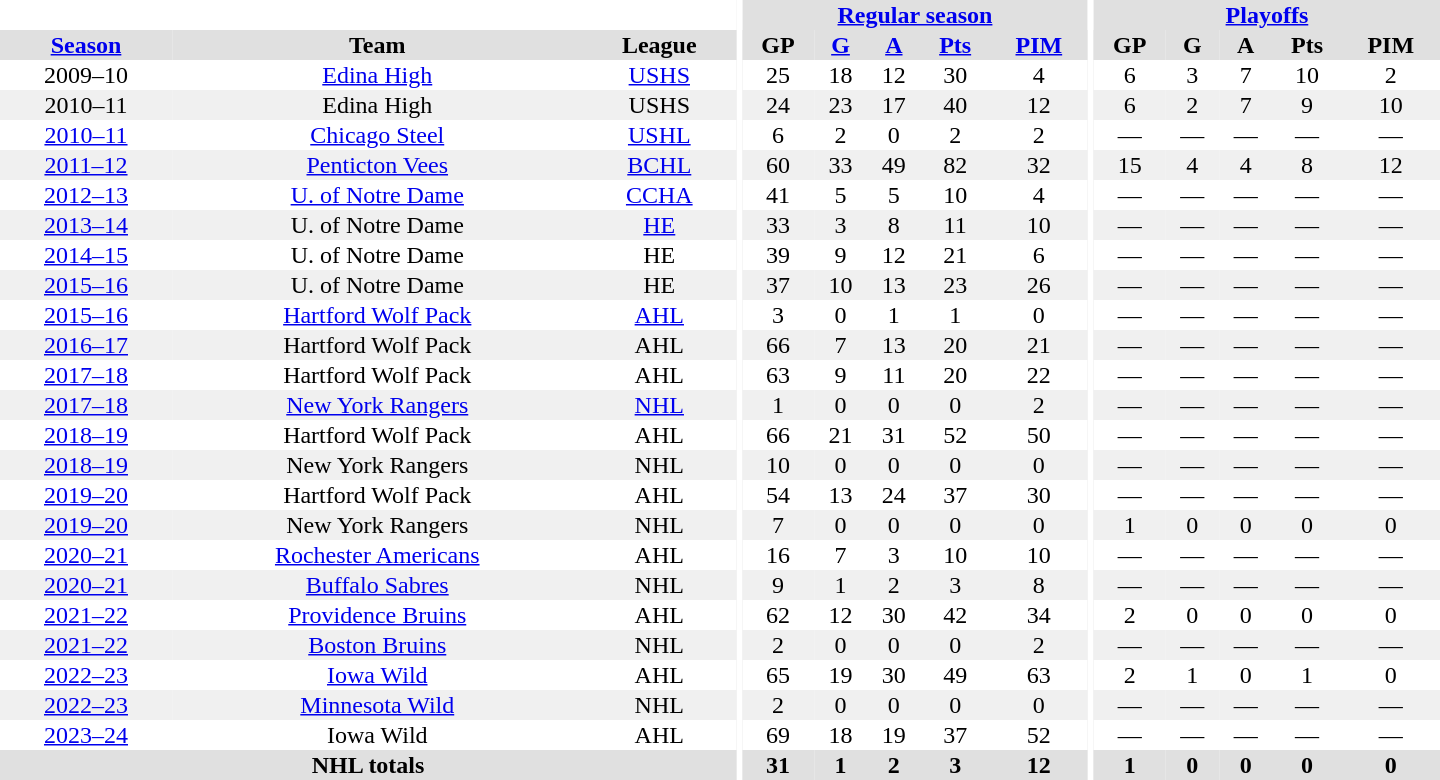<table border="0" cellpadding="1" cellspacing="0" style="text-align:center; width:60em">
<tr bgcolor="#e0e0e0">
<th colspan="3" bgcolor="#ffffff"></th>
<th rowspan="99" bgcolor="#ffffff"></th>
<th colspan="5"><a href='#'>Regular season</a></th>
<th rowspan="99" bgcolor="#ffffff"></th>
<th colspan="5"><a href='#'>Playoffs</a></th>
</tr>
<tr bgcolor="#e0e0e0">
<th><a href='#'>Season</a></th>
<th>Team</th>
<th>League</th>
<th>GP</th>
<th><a href='#'>G</a></th>
<th><a href='#'>A</a></th>
<th><a href='#'>Pts</a></th>
<th><a href='#'>PIM</a></th>
<th>GP</th>
<th>G</th>
<th>A</th>
<th>Pts</th>
<th>PIM</th>
</tr>
<tr>
<td>2009–10</td>
<td><a href='#'>Edina High</a></td>
<td><a href='#'>USHS</a></td>
<td>25</td>
<td>18</td>
<td>12</td>
<td>30</td>
<td>4</td>
<td>6</td>
<td>3</td>
<td>7</td>
<td>10</td>
<td>2</td>
</tr>
<tr bgcolor="#f0f0f0">
<td>2010–11</td>
<td>Edina High</td>
<td>USHS</td>
<td>24</td>
<td>23</td>
<td>17</td>
<td>40</td>
<td>12</td>
<td>6</td>
<td>2</td>
<td>7</td>
<td>9</td>
<td>10</td>
</tr>
<tr>
<td><a href='#'>2010–11</a></td>
<td><a href='#'>Chicago Steel</a></td>
<td><a href='#'>USHL</a></td>
<td>6</td>
<td>2</td>
<td>0</td>
<td>2</td>
<td>2</td>
<td>—</td>
<td>—</td>
<td>—</td>
<td>—</td>
<td>—</td>
</tr>
<tr bgcolor="#f0f0f0">
<td><a href='#'>2011–12</a></td>
<td><a href='#'>Penticton Vees</a></td>
<td><a href='#'>BCHL</a></td>
<td>60</td>
<td>33</td>
<td>49</td>
<td>82</td>
<td>32</td>
<td>15</td>
<td>4</td>
<td>4</td>
<td>8</td>
<td>12</td>
</tr>
<tr>
<td><a href='#'>2012–13</a></td>
<td><a href='#'>U. of Notre Dame</a></td>
<td><a href='#'>CCHA</a></td>
<td>41</td>
<td>5</td>
<td>5</td>
<td>10</td>
<td>4</td>
<td>—</td>
<td>—</td>
<td>—</td>
<td>—</td>
<td>—</td>
</tr>
<tr bgcolor="#f0f0f0">
<td><a href='#'>2013–14</a></td>
<td>U. of Notre Dame</td>
<td><a href='#'>HE</a></td>
<td>33</td>
<td>3</td>
<td>8</td>
<td>11</td>
<td>10</td>
<td>—</td>
<td>—</td>
<td>—</td>
<td>—</td>
<td>—</td>
</tr>
<tr>
<td><a href='#'>2014–15</a></td>
<td>U. of Notre Dame</td>
<td>HE</td>
<td>39</td>
<td>9</td>
<td>12</td>
<td>21</td>
<td>6</td>
<td>—</td>
<td>—</td>
<td>—</td>
<td>—</td>
<td>—</td>
</tr>
<tr bgcolor="#f0f0f0">
<td><a href='#'>2015–16</a></td>
<td>U. of Notre Dame</td>
<td>HE</td>
<td>37</td>
<td>10</td>
<td>13</td>
<td>23</td>
<td>26</td>
<td>—</td>
<td>—</td>
<td>—</td>
<td>—</td>
<td>—</td>
</tr>
<tr>
<td><a href='#'>2015–16</a></td>
<td><a href='#'>Hartford Wolf Pack</a></td>
<td><a href='#'>AHL</a></td>
<td>3</td>
<td>0</td>
<td>1</td>
<td>1</td>
<td>0</td>
<td>—</td>
<td>—</td>
<td>—</td>
<td>—</td>
<td>—</td>
</tr>
<tr bgcolor="#f0f0f0">
<td><a href='#'>2016–17</a></td>
<td>Hartford Wolf Pack</td>
<td>AHL</td>
<td>66</td>
<td>7</td>
<td>13</td>
<td>20</td>
<td>21</td>
<td>—</td>
<td>—</td>
<td>—</td>
<td>—</td>
<td>—</td>
</tr>
<tr>
<td><a href='#'>2017–18</a></td>
<td>Hartford Wolf Pack</td>
<td>AHL</td>
<td>63</td>
<td>9</td>
<td>11</td>
<td>20</td>
<td>22</td>
<td>—</td>
<td>—</td>
<td>—</td>
<td>—</td>
<td>—</td>
</tr>
<tr bgcolor="#f0f0f0">
<td><a href='#'>2017–18</a></td>
<td><a href='#'>New York Rangers</a></td>
<td><a href='#'>NHL</a></td>
<td>1</td>
<td>0</td>
<td>0</td>
<td>0</td>
<td>2</td>
<td>—</td>
<td>—</td>
<td>—</td>
<td>—</td>
<td>—</td>
</tr>
<tr>
<td><a href='#'>2018–19</a></td>
<td>Hartford Wolf Pack</td>
<td>AHL</td>
<td>66</td>
<td>21</td>
<td>31</td>
<td>52</td>
<td>50</td>
<td>—</td>
<td>—</td>
<td>—</td>
<td>—</td>
<td>—</td>
</tr>
<tr bgcolor="#f0f0f0">
<td><a href='#'>2018–19</a></td>
<td>New York Rangers</td>
<td>NHL</td>
<td>10</td>
<td>0</td>
<td>0</td>
<td>0</td>
<td>0</td>
<td>—</td>
<td>—</td>
<td>—</td>
<td>—</td>
<td>—</td>
</tr>
<tr>
<td><a href='#'>2019–20</a></td>
<td>Hartford Wolf Pack</td>
<td>AHL</td>
<td>54</td>
<td>13</td>
<td>24</td>
<td>37</td>
<td>30</td>
<td>—</td>
<td>—</td>
<td>—</td>
<td>—</td>
<td>—</td>
</tr>
<tr bgcolor="#f0f0f0">
<td><a href='#'>2019–20</a></td>
<td>New York Rangers</td>
<td>NHL</td>
<td>7</td>
<td>0</td>
<td>0</td>
<td>0</td>
<td>0</td>
<td>1</td>
<td>0</td>
<td>0</td>
<td>0</td>
<td>0</td>
</tr>
<tr>
<td><a href='#'>2020–21</a></td>
<td><a href='#'>Rochester Americans</a></td>
<td>AHL</td>
<td>16</td>
<td>7</td>
<td>3</td>
<td>10</td>
<td>10</td>
<td>—</td>
<td>—</td>
<td>—</td>
<td>—</td>
<td>—</td>
</tr>
<tr bgcolor="#f0f0f0">
<td><a href='#'>2020–21</a></td>
<td><a href='#'>Buffalo Sabres</a></td>
<td>NHL</td>
<td>9</td>
<td>1</td>
<td>2</td>
<td>3</td>
<td>8</td>
<td>—</td>
<td>—</td>
<td>—</td>
<td>—</td>
<td>—</td>
</tr>
<tr>
<td><a href='#'>2021–22</a></td>
<td><a href='#'>Providence Bruins</a></td>
<td>AHL</td>
<td>62</td>
<td>12</td>
<td>30</td>
<td>42</td>
<td>34</td>
<td>2</td>
<td>0</td>
<td>0</td>
<td>0</td>
<td>0</td>
</tr>
<tr bgcolor="#f0f0f0">
<td><a href='#'>2021–22</a></td>
<td><a href='#'>Boston Bruins</a></td>
<td>NHL</td>
<td>2</td>
<td>0</td>
<td>0</td>
<td>0</td>
<td>2</td>
<td>—</td>
<td>—</td>
<td>—</td>
<td>—</td>
<td>—</td>
</tr>
<tr>
<td><a href='#'>2022–23</a></td>
<td><a href='#'>Iowa Wild</a></td>
<td>AHL</td>
<td>65</td>
<td>19</td>
<td>30</td>
<td>49</td>
<td>63</td>
<td>2</td>
<td>1</td>
<td>0</td>
<td>1</td>
<td>0</td>
</tr>
<tr bgcolor="#f0f0f0">
<td><a href='#'>2022–23</a></td>
<td><a href='#'>Minnesota Wild</a></td>
<td>NHL</td>
<td>2</td>
<td>0</td>
<td>0</td>
<td>0</td>
<td>0</td>
<td>—</td>
<td>—</td>
<td>—</td>
<td>—</td>
<td>—</td>
</tr>
<tr>
<td><a href='#'>2023–24</a></td>
<td>Iowa Wild</td>
<td>AHL</td>
<td>69</td>
<td>18</td>
<td>19</td>
<td>37</td>
<td>52</td>
<td>—</td>
<td>—</td>
<td>—</td>
<td>—</td>
<td>—</td>
</tr>
<tr bgcolor="#e0e0e0">
<th colspan="3">NHL totals</th>
<th>31</th>
<th>1</th>
<th>2</th>
<th>3</th>
<th>12</th>
<th>1</th>
<th>0</th>
<th>0</th>
<th>0</th>
<th>0</th>
</tr>
</table>
